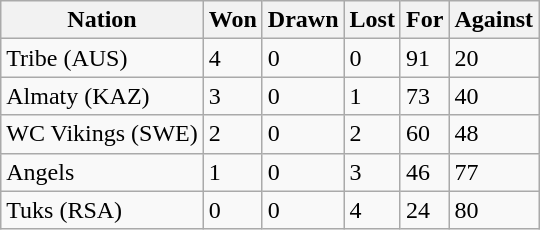<table class="wikitable">
<tr>
<th>Nation</th>
<th>Won</th>
<th>Drawn</th>
<th>Lost</th>
<th>For</th>
<th>Against</th>
</tr>
<tr>
<td>Tribe (AUS)</td>
<td>4</td>
<td>0</td>
<td>0</td>
<td>91</td>
<td>20</td>
</tr>
<tr>
<td>Almaty (KAZ)</td>
<td>3</td>
<td>0</td>
<td>1</td>
<td>73</td>
<td>40</td>
</tr>
<tr>
<td>WC Vikings (SWE)</td>
<td>2</td>
<td>0</td>
<td>2</td>
<td>60</td>
<td>48</td>
</tr>
<tr>
<td>Angels</td>
<td>1</td>
<td>0</td>
<td>3</td>
<td>46</td>
<td>77</td>
</tr>
<tr>
<td>Tuks (RSA)</td>
<td>0</td>
<td>0</td>
<td>4</td>
<td>24</td>
<td>80</td>
</tr>
</table>
